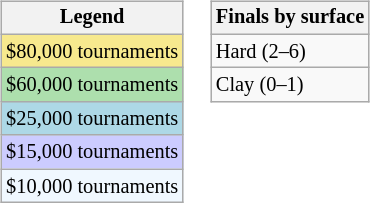<table>
<tr valign=top>
<td><br><table class=wikitable style="font-size:85%">
<tr>
<th>Legend</th>
</tr>
<tr style="background:#f7e98e;">
<td>$80,000 tournaments</td>
</tr>
<tr style="background:#addfad;">
<td>$60,000 tournaments</td>
</tr>
<tr style="background:lightblue;">
<td>$25,000 tournaments</td>
</tr>
<tr style="background:#ccccff;">
<td>$15,000 tournaments</td>
</tr>
<tr style="background:#f0f8ff;">
<td>$10,000 tournaments</td>
</tr>
</table>
</td>
<td><br><table class=wikitable style="font-size:85%">
<tr>
<th>Finals by surface</th>
</tr>
<tr>
<td>Hard (2–6)</td>
</tr>
<tr>
<td>Clay (0–1)</td>
</tr>
</table>
</td>
</tr>
</table>
